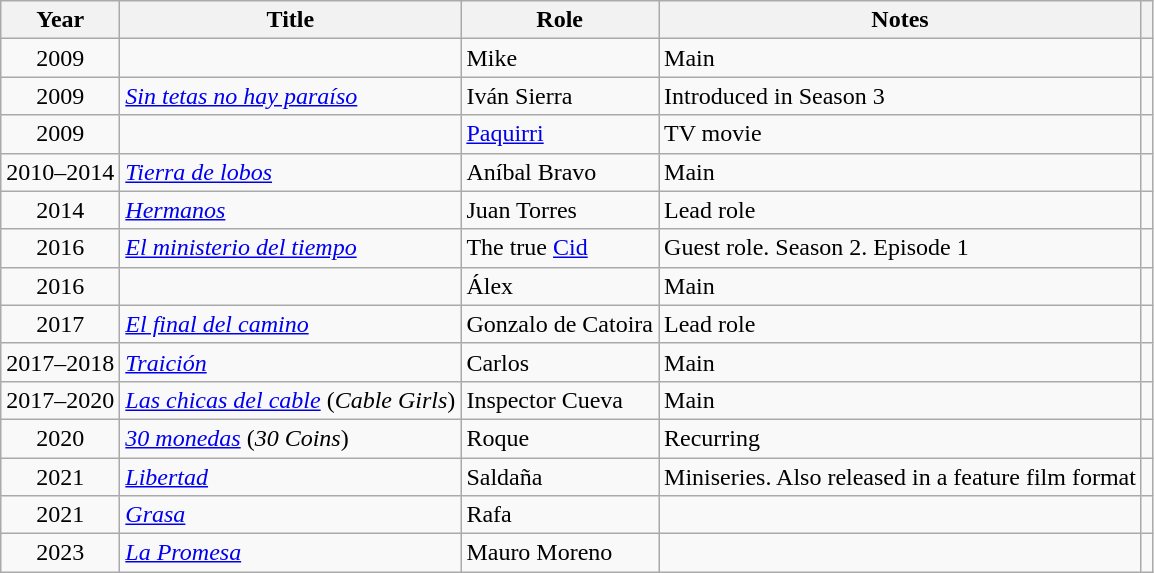<table class="wikitable sortable">
<tr>
<th>Year</th>
<th>Title</th>
<th>Role</th>
<th class="unsortable">Notes</th>
<th></th>
</tr>
<tr>
<td align = "center">2009</td>
<td><em></em></td>
<td>Mike</td>
<td>Main</td>
<td align  = "center"></td>
</tr>
<tr>
<td align = "center">2009</td>
<td><a href='#'><em>Sin tetas no hay paraíso</em></a></td>
<td>Iván Sierra</td>
<td>Introduced in Season 3</td>
<td align = "center"></td>
</tr>
<tr>
<td align = "center">2009</td>
<td><em></em></td>
<td><a href='#'>Paquirri</a></td>
<td>TV movie</td>
<td align = "center"></td>
</tr>
<tr>
<td align = "center">2010–2014</td>
<td><em><a href='#'>Tierra de lobos</a></em></td>
<td>Aníbal Bravo</td>
<td>Main</td>
<td align = "center"></td>
</tr>
<tr>
<td align = "center">2014</td>
<td><em><a href='#'>Hermanos</a></em></td>
<td>Juan Torres</td>
<td>Lead role</td>
<td align = "center"></td>
</tr>
<tr>
<td align = "center">2016</td>
<td><em><a href='#'>El ministerio del tiempo</a></em></td>
<td>The true <a href='#'>Cid</a></td>
<td>Guest role. Season 2. Episode 1</td>
<td align = "center"></td>
</tr>
<tr>
<td align = "center">2016</td>
<td><em></em></td>
<td>Álex</td>
<td>Main</td>
<td align = "center"></td>
</tr>
<tr>
<td align = "center">2017</td>
<td><em><a href='#'>El final del camino</a></em></td>
<td>Gonzalo de Catoira</td>
<td>Lead role</td>
<td align = "center"></td>
</tr>
<tr>
<td align = "center">2017–2018</td>
<td><em><a href='#'>Traición</a></em></td>
<td>Carlos</td>
<td>Main</td>
<td align = "center"></td>
</tr>
<tr>
<td align = "center">2017–2020</td>
<td><em><a href='#'>Las chicas del cable</a></em> (<em>Cable Girls</em>)</td>
<td>Inspector Cueva</td>
<td>Main</td>
<td align = "center"></td>
</tr>
<tr>
<td align = "center">2020</td>
<td><a href='#'><em>30 monedas</em></a> (<em>30 Coins</em>)</td>
<td>Roque</td>
<td>Recurring</td>
<td align = "center"></td>
</tr>
<tr>
<td align = "center">2021</td>
<td><a href='#'><em>Libertad</em></a></td>
<td>Saldaña</td>
<td>Miniseries. Also released in a feature film format</td>
<td align = "center"></td>
</tr>
<tr>
<td align = "center">2021</td>
<td><em><a href='#'>Grasa</a></em></td>
<td>Rafa</td>
<td></td>
<td align = "center"></td>
</tr>
<tr>
<td align = "center">2023</td>
<td><em><a href='#'>La Promesa</a></em></td>
<td>Mauro Moreno</td>
<td></td>
<td align = "center"></td>
</tr>
</table>
